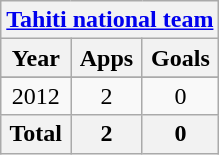<table class="wikitable" style="text-align:center">
<tr>
<th colspan=3><a href='#'>Tahiti national team</a></th>
</tr>
<tr>
<th>Year</th>
<th>Apps</th>
<th>Goals</th>
</tr>
<tr>
</tr>
<tr>
<td>2012</td>
<td>2</td>
<td>0</td>
</tr>
<tr>
<th>Total</th>
<th>2</th>
<th>0</th>
</tr>
</table>
